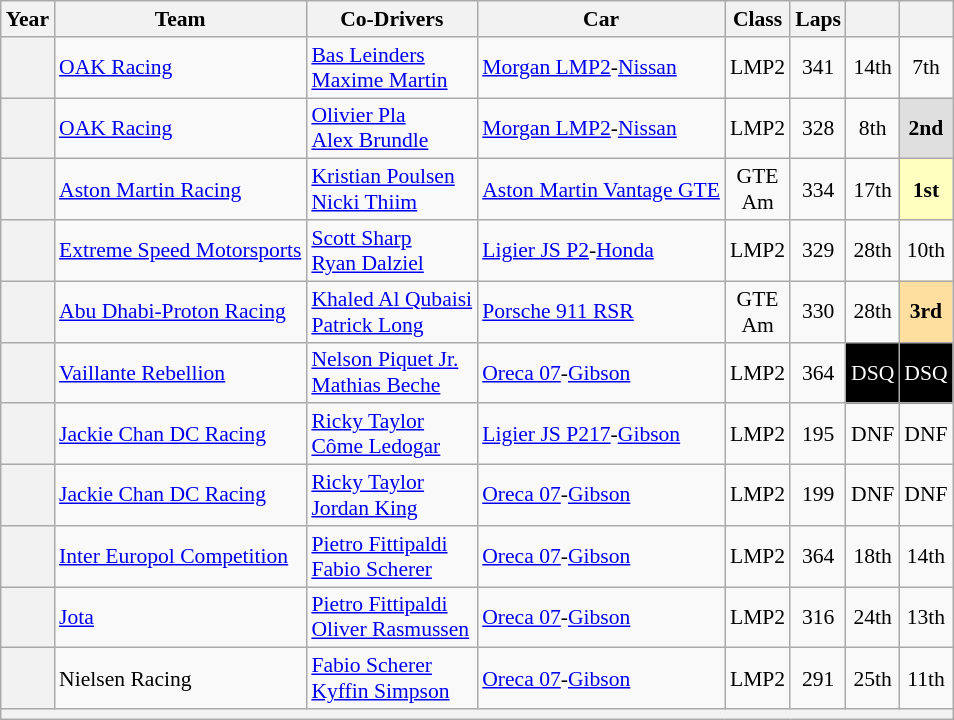<table class="wikitable" style="text-align:center; font-size:90%">
<tr>
<th>Year</th>
<th>Team</th>
<th>Co-Drivers</th>
<th>Car</th>
<th>Class</th>
<th>Laps</th>
<th></th>
<th></th>
</tr>
<tr>
<th></th>
<td align="left"> <a href='#'>OAK Racing</a></td>
<td align="left"> <a href='#'>Bas Leinders</a><br> <a href='#'>Maxime Martin</a></td>
<td align="left"><a href='#'>Morgan LMP2</a>-<a href='#'>Nissan</a></td>
<td>LMP2</td>
<td>341</td>
<td>14th</td>
<td>7th</td>
</tr>
<tr>
<th></th>
<td align="left"> <a href='#'>OAK Racing</a></td>
<td align="left"> <a href='#'>Olivier Pla</a><br> <a href='#'>Alex Brundle</a></td>
<td align="left"><a href='#'>Morgan LMP2</a>-<a href='#'>Nissan</a></td>
<td>LMP2</td>
<td>328</td>
<td>8th</td>
<td style="background:#dfdfdf;"><strong>2nd</strong></td>
</tr>
<tr>
<th></th>
<td align="left"> <a href='#'>Aston Martin Racing</a></td>
<td align="left"> <a href='#'>Kristian Poulsen</a><br> <a href='#'>Nicki Thiim</a></td>
<td align="left"nowrap><a href='#'>Aston Martin Vantage GTE</a></td>
<td>GTE<br>Am</td>
<td>334</td>
<td>17th</td>
<td style="background:#ffffbf;"><strong>1st</strong></td>
</tr>
<tr>
<th></th>
<td align="left" nowrap> <a href='#'>Extreme Speed Motorsports</a></td>
<td align="left"> <a href='#'>Scott Sharp</a><br> <a href='#'>Ryan Dalziel</a></td>
<td align="left"><a href='#'>Ligier JS P2</a>-<a href='#'>Honda</a></td>
<td>LMP2</td>
<td>329</td>
<td>28th</td>
<td>10th</td>
</tr>
<tr>
<th></th>
<td align="left"> <a href='#'>Abu Dhabi-Proton Racing</a></td>
<td align="left" nowrap> <a href='#'>Khaled Al Qubaisi</a><br> <a href='#'>Patrick Long</a></td>
<td align="left"><a href='#'>Porsche 911 RSR</a></td>
<td>GTE<br>Am</td>
<td>330</td>
<td>28th</td>
<td style="background:#ffdf9f;"><strong>3rd</strong></td>
</tr>
<tr>
<th></th>
<td align="left"> <a href='#'>Vaillante Rebellion</a></td>
<td align="left"> <a href='#'>Nelson Piquet Jr.</a><br> <a href='#'>Mathias Beche</a></td>
<td align="left"><a href='#'>Oreca 07</a>-<a href='#'>Gibson</a></td>
<td>LMP2</td>
<td>364</td>
<td style="background:#000000; color:white">DSQ</td>
<td style="background:#000000; color:white">DSQ</td>
</tr>
<tr>
<th></th>
<td align="left"> <a href='#'>Jackie Chan DC Racing</a></td>
<td align="left"> <a href='#'>Ricky Taylor</a><br> <a href='#'>Côme Ledogar</a></td>
<td align="left"><a href='#'>Ligier JS P217</a>-<a href='#'>Gibson</a></td>
<td>LMP2</td>
<td>195</td>
<td>DNF</td>
<td>DNF</td>
</tr>
<tr>
<th></th>
<td align="left"> <a href='#'>Jackie Chan DC Racing</a></td>
<td align="left"> <a href='#'>Ricky Taylor</a><br> <a href='#'>Jordan King</a></td>
<td align="left"><a href='#'>Oreca 07</a>-<a href='#'>Gibson</a></td>
<td>LMP2</td>
<td>199</td>
<td>DNF</td>
<td>DNF</td>
</tr>
<tr>
<th></th>
<td align="left"> <a href='#'>Inter Europol Competition</a></td>
<td align="left"> <a href='#'>Pietro Fittipaldi</a><br> <a href='#'>Fabio Scherer</a></td>
<td align="left"><a href='#'>Oreca 07</a>-<a href='#'>Gibson</a></td>
<td>LMP2</td>
<td>364</td>
<td>18th</td>
<td>14th</td>
</tr>
<tr>
<th></th>
<td align="left"> <a href='#'>Jota</a></td>
<td align="left"> <a href='#'>Pietro Fittipaldi</a><br> <a href='#'>Oliver Rasmussen</a></td>
<td align="left"><a href='#'>Oreca 07</a>-<a href='#'>Gibson</a></td>
<td>LMP2</td>
<td>316</td>
<td>24th</td>
<td>13th</td>
</tr>
<tr>
<th></th>
<td align="left"> Nielsen Racing</td>
<td align="left"> <a href='#'>Fabio Scherer</a><br> <a href='#'>Kyffin Simpson</a></td>
<td align="left"><a href='#'>Oreca 07</a>-<a href='#'>Gibson</a></td>
<td>LMP2</td>
<td>291</td>
<td>25th</td>
<td>11th</td>
</tr>
<tr>
<th colspan="8"></th>
</tr>
</table>
